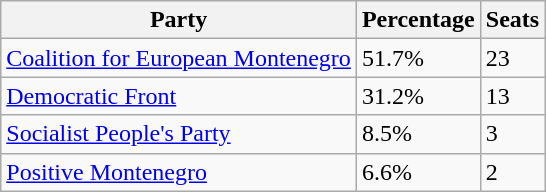<table class="wikitable">
<tr>
<th>Party</th>
<th>Percentage</th>
<th>Seats</th>
</tr>
<tr>
<td><a href='#'>Coalition for European Montenegro</a></td>
<td>51.7%</td>
<td>23</td>
</tr>
<tr>
<td><a href='#'>Democratic Front</a></td>
<td>31.2%</td>
<td>13</td>
</tr>
<tr>
<td><a href='#'>Socialist People's Party</a></td>
<td>8.5%</td>
<td>3</td>
</tr>
<tr>
<td><a href='#'>Positive Montenegro</a></td>
<td>6.6%</td>
<td>2</td>
</tr>
</table>
